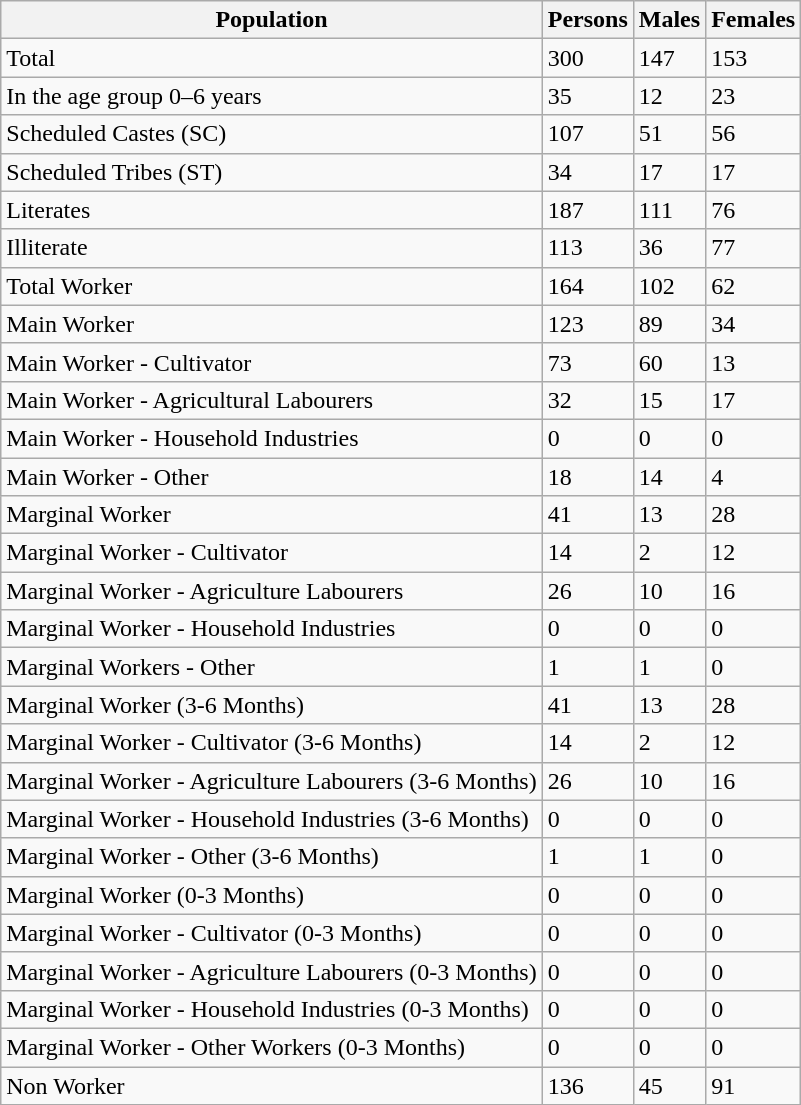<table class="wikitable">
<tr>
<th>Population</th>
<th>Persons</th>
<th>Males</th>
<th>Females</th>
</tr>
<tr>
<td>Total</td>
<td>300</td>
<td>147</td>
<td>153</td>
</tr>
<tr>
<td>In the age group 0–6 years</td>
<td>35</td>
<td>12</td>
<td>23</td>
</tr>
<tr>
<td>Scheduled Castes (SC)</td>
<td>107</td>
<td>51</td>
<td>56</td>
</tr>
<tr>
<td>Scheduled Tribes (ST)</td>
<td>34</td>
<td>17</td>
<td>17</td>
</tr>
<tr>
<td>Literates</td>
<td>187</td>
<td>111</td>
<td>76</td>
</tr>
<tr>
<td>Illiterate</td>
<td>113</td>
<td>36</td>
<td>77</td>
</tr>
<tr>
<td>Total Worker</td>
<td>164</td>
<td>102</td>
<td>62</td>
</tr>
<tr>
<td>Main Worker</td>
<td>123</td>
<td>89</td>
<td>34</td>
</tr>
<tr>
<td>Main Worker - Cultivator</td>
<td>73</td>
<td>60</td>
<td>13</td>
</tr>
<tr>
<td>Main Worker - Agricultural Labourers</td>
<td>32</td>
<td>15</td>
<td>17</td>
</tr>
<tr>
<td>Main Worker - Household Industries</td>
<td>0</td>
<td>0</td>
<td>0</td>
</tr>
<tr>
<td>Main Worker - Other</td>
<td>18</td>
<td>14</td>
<td>4</td>
</tr>
<tr>
<td>Marginal Worker</td>
<td>41</td>
<td>13</td>
<td>28</td>
</tr>
<tr>
<td>Marginal Worker - Cultivator</td>
<td>14</td>
<td>2</td>
<td>12</td>
</tr>
<tr>
<td>Marginal Worker - Agriculture Labourers</td>
<td>26</td>
<td>10</td>
<td>16</td>
</tr>
<tr>
<td>Marginal Worker - Household Industries</td>
<td>0</td>
<td>0</td>
<td>0</td>
</tr>
<tr>
<td>Marginal Workers - Other</td>
<td>1</td>
<td>1</td>
<td>0</td>
</tr>
<tr>
<td>Marginal Worker (3-6 Months)</td>
<td>41</td>
<td>13</td>
<td>28</td>
</tr>
<tr>
<td>Marginal Worker - Cultivator (3-6 Months)</td>
<td>14</td>
<td>2</td>
<td>12</td>
</tr>
<tr>
<td>Marginal Worker - Agriculture Labourers (3-6 Months)</td>
<td>26</td>
<td>10</td>
<td>16</td>
</tr>
<tr>
<td>Marginal Worker - Household Industries (3-6 Months)</td>
<td>0</td>
<td>0</td>
<td>0</td>
</tr>
<tr>
<td>Marginal Worker - Other (3-6 Months)</td>
<td>1</td>
<td>1</td>
<td>0</td>
</tr>
<tr>
<td>Marginal Worker (0-3 Months)</td>
<td>0</td>
<td>0</td>
<td>0</td>
</tr>
<tr>
<td>Marginal Worker - Cultivator (0-3 Months)</td>
<td>0</td>
<td>0</td>
<td>0</td>
</tr>
<tr>
<td>Marginal Worker - Agriculture Labourers (0-3 Months)</td>
<td>0</td>
<td>0</td>
<td>0</td>
</tr>
<tr>
<td>Marginal Worker - Household Industries (0-3 Months)</td>
<td>0</td>
<td>0</td>
<td>0</td>
</tr>
<tr>
<td>Marginal Worker - Other Workers (0-3 Months)</td>
<td>0</td>
<td>0</td>
<td>0</td>
</tr>
<tr>
<td>Non Worker</td>
<td>136</td>
<td>45</td>
<td>91</td>
</tr>
</table>
